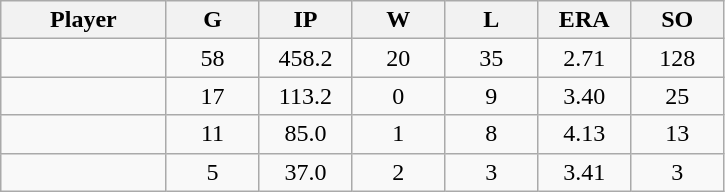<table class="wikitable sortable">
<tr>
<th bgcolor="#DDDDFF" width="16%">Player</th>
<th bgcolor="#DDDDFF" width="9%">G</th>
<th bgcolor="#DDDDFF" width="9%">IP</th>
<th bgcolor="#DDDDFF" width="9%">W</th>
<th bgcolor="#DDDDFF" width="9%">L</th>
<th bgcolor="#DDDDFF" width="9%">ERA</th>
<th bgcolor="#DDDDFF" width="9%">SO</th>
</tr>
<tr align="center">
<td></td>
<td>58</td>
<td>458.2</td>
<td>20</td>
<td>35</td>
<td>2.71</td>
<td>128</td>
</tr>
<tr align="center">
<td></td>
<td>17</td>
<td>113.2</td>
<td>0</td>
<td>9</td>
<td>3.40</td>
<td>25</td>
</tr>
<tr align="center">
<td></td>
<td>11</td>
<td>85.0</td>
<td>1</td>
<td>8</td>
<td>4.13</td>
<td>13</td>
</tr>
<tr align="center">
<td></td>
<td>5</td>
<td>37.0</td>
<td>2</td>
<td>3</td>
<td>3.41</td>
<td>3</td>
</tr>
</table>
